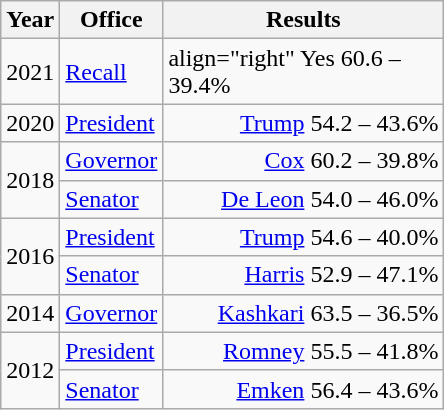<table class=wikitable>
<tr>
<th width="30">Year</th>
<th width="60">Office</th>
<th width="180">Results</th>
</tr>
<tr>
<td>2021</td>
<td><a href='#'>Recall</a></td>
<td>align="right"  Yes 60.6 – 39.4%</td>
</tr>
<tr>
<td rowspan=“2”>2020</td>
<td><a href='#'>President</a><br></td>
<td align="right" ><a href='#'>Trump</a> 54.2 – 43.6%</td>
</tr>
<tr>
<td rowspan="2">2018</td>
<td><a href='#'>Governor</a></td>
<td align="right" ><a href='#'>Cox</a> 60.2 – 39.8%</td>
</tr>
<tr>
<td><a href='#'>Senator</a></td>
<td align="right" ><a href='#'>De Leon</a> 54.0 – 46.0%</td>
</tr>
<tr>
<td rowspan="2">2016</td>
<td><a href='#'>President</a></td>
<td align="right" ><a href='#'>Trump</a> 54.6 – 40.0%</td>
</tr>
<tr>
<td><a href='#'>Senator</a></td>
<td align="right" ><a href='#'>Harris</a> 52.9 – 47.1%</td>
</tr>
<tr>
<td>2014</td>
<td><a href='#'>Governor</a></td>
<td align="right" ><a href='#'>Kashkari</a> 63.5 – 36.5%</td>
</tr>
<tr>
<td rowspan="2">2012</td>
<td><a href='#'>President</a></td>
<td align="right" ><a href='#'>Romney</a> 55.5 – 41.8%</td>
</tr>
<tr>
<td><a href='#'>Senator</a></td>
<td align="right" ><a href='#'>Emken</a> 56.4 – 43.6%</td>
</tr>
</table>
